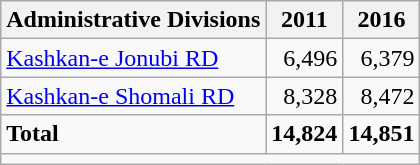<table class="wikitable">
<tr>
<th>Administrative Divisions</th>
<th>2011</th>
<th>2016</th>
</tr>
<tr>
<td><a href='#'>Kashkan-e Jonubi RD</a></td>
<td style="text-align: right;">6,496</td>
<td style="text-align: right;">6,379</td>
</tr>
<tr>
<td><a href='#'>Kashkan-e Shomali RD</a></td>
<td style="text-align: right;">8,328</td>
<td style="text-align: right;">8,472</td>
</tr>
<tr>
<td><strong>Total</strong></td>
<td style="text-align: right;"><strong>14,824</strong></td>
<td style="text-align: right;"><strong>14,851</strong></td>
</tr>
<tr>
<td colspan=4></td>
</tr>
</table>
